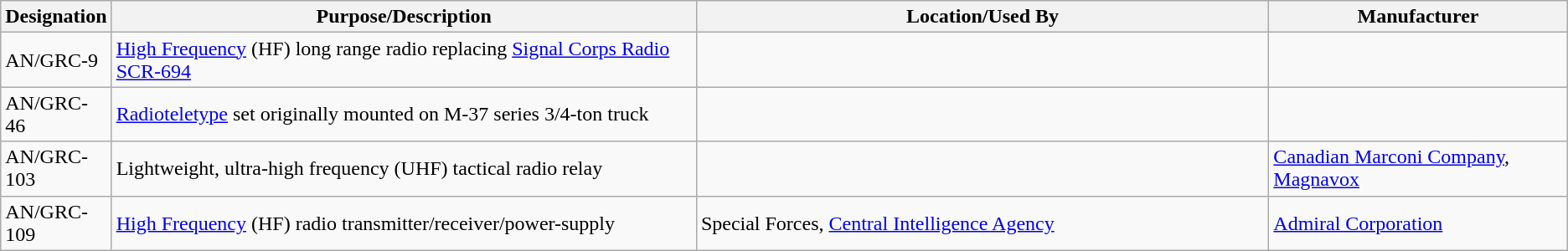<table class="wikitable sortable">
<tr>
<th scope="col">Designation</th>
<th scope="col" style="width: 500px;">Purpose/Description</th>
<th scope="col" style="width: 500px;">Location/Used By</th>
<th scope="col" style="width: 250px;">Manufacturer</th>
</tr>
<tr>
<td>AN/GRC-9</td>
<td><a href='#'>High Frequency</a> (HF) long range radio replacing <a href='#'>Signal Corps Radio</a> <a href='#'>SCR-694</a></td>
<td></td>
<td></td>
</tr>
<tr>
<td>AN/GRC-46</td>
<td><a href='#'>Radioteletype</a> set originally mounted on M-37 series 3/4-ton truck</td>
<td></td>
<td></td>
</tr>
<tr>
<td>AN/GRC-103</td>
<td>Lightweight, ultra-high frequency (UHF) tactical radio relay</td>
<td></td>
<td><a href='#'>Canadian Marconi Company</a>, <a href='#'>Magnavox</a></td>
</tr>
<tr>
<td>AN/GRC-109</td>
<td><a href='#'>High Frequency</a> (HF) radio transmitter/receiver/power-supply</td>
<td>Special Forces, <a href='#'>Central Intelligence Agency</a></td>
<td><a href='#'>Admiral Corporation</a></td>
</tr>
</table>
